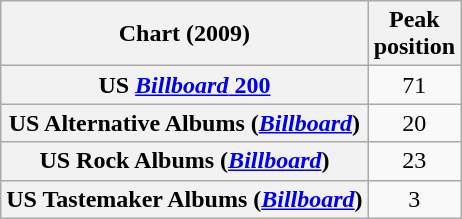<table class="wikitable sortable plainrowheaders">
<tr>
<th>Chart (2009)</th>
<th>Peak<br>position</th>
</tr>
<tr>
<th scope="row">US <a href='#'><em>Billboard</em> 200</a></th>
<td align="center">71</td>
</tr>
<tr>
<th scope="row">US Alternative Albums (<em><a href='#'>Billboard</a></em>)</th>
<td align="center">20</td>
</tr>
<tr>
<th scope="row">US Rock Albums (<em><a href='#'>Billboard</a></em>)</th>
<td align="center">23</td>
</tr>
<tr>
<th scope="row">US Tastemaker Albums (<em><a href='#'>Billboard</a></em>)</th>
<td align="center">3</td>
</tr>
</table>
